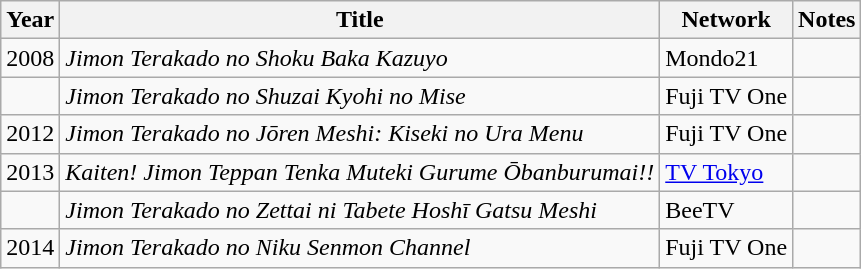<table class="wikitable">
<tr>
<th>Year</th>
<th>Title</th>
<th>Network</th>
<th>Notes</th>
</tr>
<tr>
<td>2008</td>
<td><em>Jimon Terakado no Shoku Baka Kazuyo</em></td>
<td>Mondo21</td>
<td></td>
</tr>
<tr>
<td></td>
<td><em>Jimon Terakado no Shuzai Kyohi no Mise</em></td>
<td>Fuji TV One</td>
<td></td>
</tr>
<tr>
<td>2012</td>
<td><em>Jimon Terakado no Jōren Meshi: Kiseki no Ura Menu</em></td>
<td>Fuji TV One</td>
<td></td>
</tr>
<tr>
<td>2013</td>
<td><em>Kaiten! Jimon Teppan Tenka Muteki Gurume Ōbanburumai!!</em></td>
<td><a href='#'>TV Tokyo</a></td>
<td></td>
</tr>
<tr>
<td></td>
<td><em>Jimon Terakado no Zettai ni Tabete Hoshī Gatsu Meshi</em></td>
<td>BeeTV</td>
<td></td>
</tr>
<tr>
<td>2014</td>
<td><em>Jimon Terakado no Niku Senmon Channel</em></td>
<td>Fuji TV One</td>
<td></td>
</tr>
</table>
